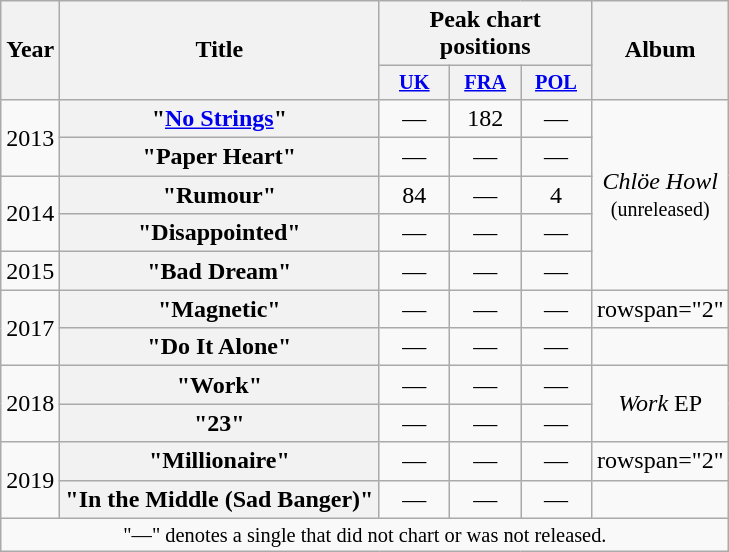<table class="wikitable plainrowheaders" style="text-align:center;">
<tr>
<th scope="col" rowspan="2">Year</th>
<th scope="col" rowspan="2">Title</th>
<th scope="col" colspan="3">Peak chart positions</th>
<th scope="col" rowspan="2">Album</th>
</tr>
<tr>
<th scope="col" style="width:3em;font-size:85%;"><a href='#'>UK</a><br></th>
<th scope="col" style="width:3em;font-size:85%;"><a href='#'>FRA</a><br></th>
<th scope="col" style="width:3em;font-size:85%;"><a href='#'>POL</a><br></th>
</tr>
<tr>
<td rowspan="2">2013</td>
<th scope="row">"<a href='#'>No Strings</a>"</th>
<td>—</td>
<td>182</td>
<td>—</td>
<td rowspan="5"><em>Chlöe Howl</em><br><small>(unreleased)</small></td>
</tr>
<tr>
<th scope="row">"Paper Heart"</th>
<td>—</td>
<td>—</td>
<td>—</td>
</tr>
<tr>
<td rowspan="2">2014</td>
<th scope="row">"Rumour"</th>
<td>84</td>
<td>—</td>
<td>4</td>
</tr>
<tr>
<th scope="row">"Disappointed"</th>
<td>—</td>
<td>—</td>
<td>—</td>
</tr>
<tr>
<td>2015</td>
<th scope="row">"Bad Dream"</th>
<td>—</td>
<td>—</td>
<td>—</td>
</tr>
<tr>
<td rowspan="2">2017</td>
<th scope="row">"Magnetic"</th>
<td>—</td>
<td>—</td>
<td>—</td>
<td>rowspan="2" </td>
</tr>
<tr>
<th scope="row">"Do It Alone"</th>
<td>—</td>
<td>—</td>
<td>—</td>
</tr>
<tr>
<td rowspan="2">2018</td>
<th scope="row">"Work"</th>
<td>—</td>
<td>—</td>
<td>—</td>
<td rowspan="2"><em>Work</em> EP</td>
</tr>
<tr>
<th scope="row">"23"</th>
<td>—</td>
<td>—</td>
<td>—</td>
</tr>
<tr>
<td rowspan="2">2019</td>
<th scope="row">"Millionaire"</th>
<td>—</td>
<td>—</td>
<td>—</td>
<td>rowspan="2" </td>
</tr>
<tr>
<th scope="row">"In the Middle (Sad Banger)"</th>
<td>—</td>
<td>—</td>
<td>—</td>
</tr>
<tr>
<td colspan="6" style="font-size:85%">"—" denotes a single that did not chart or was not released.</td>
</tr>
</table>
